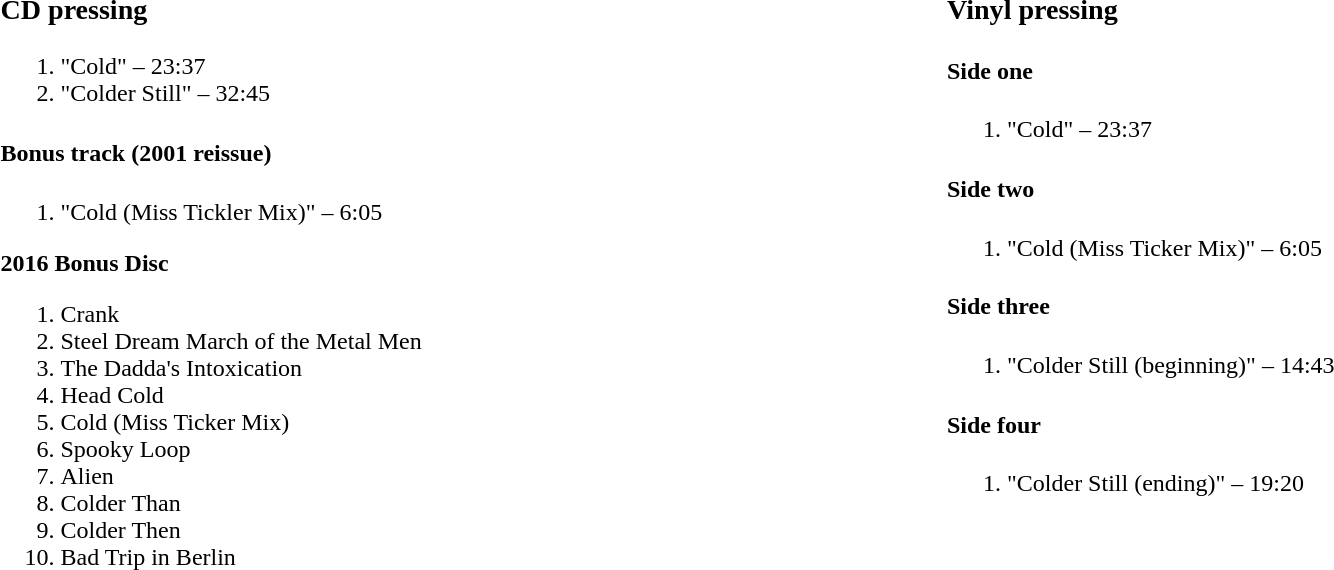<table width=100%>
<tr valign ="top">
<td width=50%><br><h3>CD pressing</h3><ol><li>"Cold"  – 23:37</li><li>"Colder Still"  – 32:45</li></ol><h4>Bonus track (2001 reissue)</h4><ol><li>"Cold (Miss Tickler Mix)"  – 6:05</li></ol><strong>2016 Bonus Disc</strong><ol><li>Crank</li><li>Steel Dream March of the Metal Men</li><li>The Dadda's Intoxication</li><li>Head Cold</li><li>Cold (Miss Ticker Mix)</li><li>Spooky Loop</li><li>Alien</li><li>Colder Than</li><li>Colder Then</li><li>Bad Trip in Berlin</li></ol></td>
<td width=50%><br><h3>Vinyl pressing</h3><h4>Side one</h4><ol><li>"Cold"  – 23:37</li></ol><h4>Side two</h4><ol><li>"Cold (Miss Ticker Mix)"  – 6:05</li></ol><h4>Side three</h4><ol><li>"Colder Still (beginning)"  – 14:43</li></ol><h4>Side four</h4><ol><li>"Colder Still (ending)"  – 19:20</li></ol></td>
</tr>
</table>
